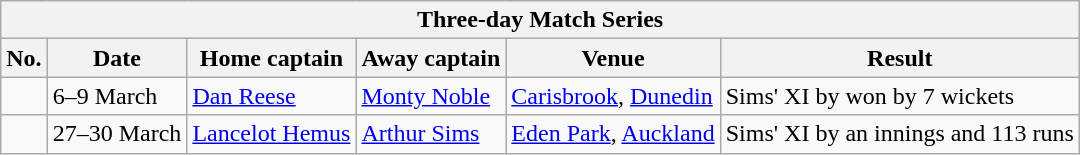<table class="wikitable">
<tr>
<th colspan="9">Three-day Match Series</th>
</tr>
<tr>
<th>No.</th>
<th>Date</th>
<th>Home captain</th>
<th>Away captain</th>
<th>Venue</th>
<th>Result</th>
</tr>
<tr>
<td></td>
<td>6–9 March</td>
<td><a href='#'>Dan Reese</a></td>
<td><a href='#'>Monty Noble</a></td>
<td><a href='#'>Carisbrook</a>, <a href='#'>Dunedin</a></td>
<td>Sims'  XI by won by 7 wickets</td>
</tr>
<tr>
<td></td>
<td>27–30 March</td>
<td><a href='#'>Lancelot Hemus</a></td>
<td><a href='#'>Arthur Sims</a></td>
<td><a href='#'>Eden Park</a>, <a href='#'>Auckland</a></td>
<td>Sims'  XI by an innings and 113 runs</td>
</tr>
</table>
